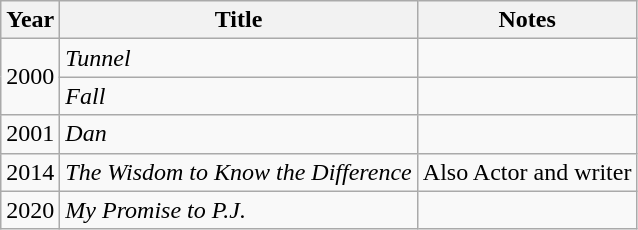<table class="wikitable sortable">
<tr>
<th>Year</th>
<th>Title</th>
<th class="unsortable">Notes</th>
</tr>
<tr>
<td rowspan="2">2000</td>
<td><em>Tunnel</em></td>
<td></td>
</tr>
<tr>
<td><em>Fall</em></td>
<td></td>
</tr>
<tr>
<td>2001</td>
<td><em>Dan</em></td>
<td></td>
</tr>
<tr>
<td>2014</td>
<td><em>The Wisdom to Know the Difference</em></td>
<td>Also Actor and writer</td>
</tr>
<tr>
<td>2020</td>
<td><em>My Promise to P.J.</em></td>
<td></td>
</tr>
</table>
